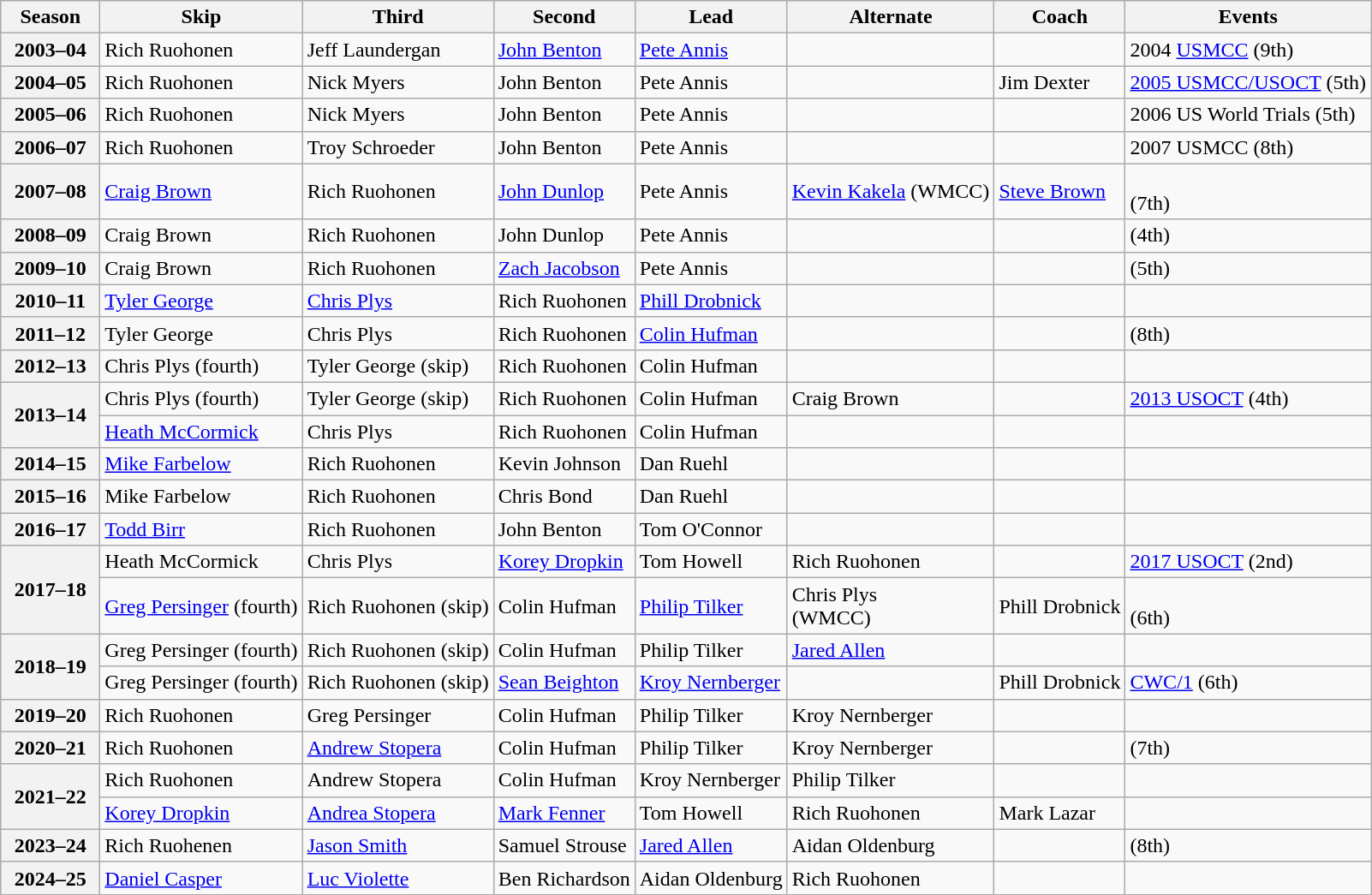<table class="wikitable">
<tr>
<th scope="col" width=70>Season</th>
<th scope="col">Skip</th>
<th scope="col">Third</th>
<th scope="col">Second</th>
<th scope="col">Lead</th>
<th scope="col">Alternate</th>
<th scope="col">Coach</th>
<th scope="col">Events</th>
</tr>
<tr>
<th scope="row">2003–04</th>
<td>Rich Ruohonen</td>
<td>Jeff Laundergan</td>
<td><a href='#'>John Benton</a></td>
<td><a href='#'>Pete Annis</a></td>
<td></td>
<td></td>
<td>2004 <a href='#'>USMCC</a> (9th)</td>
</tr>
<tr>
<th scope="row">2004–05</th>
<td>Rich Ruohonen</td>
<td>Nick Myers</td>
<td>John Benton</td>
<td>Pete Annis</td>
<td></td>
<td>Jim Dexter</td>
<td><a href='#'>2005 USMCC/USOCT</a> (5th)</td>
</tr>
<tr>
<th scope="row">2005–06</th>
<td>Rich Ruohonen</td>
<td>Nick Myers</td>
<td>John Benton</td>
<td>Pete Annis</td>
<td></td>
<td></td>
<td>2006 US World Trials (5th)</td>
</tr>
<tr>
<th scope="row">2006–07</th>
<td>Rich Ruohonen</td>
<td>Troy Schroeder</td>
<td>John Benton</td>
<td>Pete Annis</td>
<td></td>
<td></td>
<td>2007 USMCC (8th)</td>
</tr>
<tr>
<th scope="row">2007–08</th>
<td><a href='#'>Craig Brown</a></td>
<td>Rich Ruohonen</td>
<td><a href='#'>John Dunlop</a></td>
<td>Pete Annis</td>
<td><a href='#'>Kevin Kakela</a> (WMCC)</td>
<td><a href='#'>Steve Brown</a></td>
<td> <br> (7th)</td>
</tr>
<tr>
<th scope="row">2008–09</th>
<td>Craig Brown</td>
<td>Rich Ruohonen</td>
<td>John Dunlop</td>
<td>Pete Annis</td>
<td></td>
<td></td>
<td> (4th)</td>
</tr>
<tr>
<th scope="row">2009–10</th>
<td>Craig Brown</td>
<td>Rich Ruohonen</td>
<td><a href='#'>Zach Jacobson</a></td>
<td>Pete Annis</td>
<td></td>
<td></td>
<td> (5th)</td>
</tr>
<tr>
<th scope="row">2010–11</th>
<td><a href='#'>Tyler George</a></td>
<td><a href='#'>Chris Plys</a></td>
<td>Rich Ruohonen</td>
<td><a href='#'>Phill Drobnick</a></td>
<td></td>
<td></td>
<td> </td>
</tr>
<tr>
<th scope="row">2011–12</th>
<td>Tyler George</td>
<td>Chris Plys</td>
<td>Rich Ruohonen</td>
<td><a href='#'>Colin Hufman</a></td>
<td></td>
<td></td>
<td> (8th)</td>
</tr>
<tr>
<th scope="row">2012–13</th>
<td>Chris Plys (fourth)</td>
<td>Tyler George (skip)</td>
<td>Rich Ruohonen</td>
<td>Colin Hufman</td>
<td></td>
<td></td>
<td> </td>
</tr>
<tr>
<th scope="row" rowspan=2>2013–14</th>
<td>Chris Plys (fourth)</td>
<td>Tyler George (skip)</td>
<td>Rich Ruohonen</td>
<td>Colin Hufman</td>
<td>Craig Brown</td>
<td></td>
<td><a href='#'>2013 USOCT</a> (4th)</td>
</tr>
<tr>
<td><a href='#'>Heath McCormick</a></td>
<td>Chris Plys</td>
<td>Rich Ruohonen</td>
<td>Colin Hufman</td>
<td></td>
<td></td>
<td> </td>
</tr>
<tr>
<th scope="row">2014–15</th>
<td><a href='#'>Mike Farbelow</a></td>
<td>Rich Ruohonen</td>
<td>Kevin Johnson</td>
<td>Dan Ruehl</td>
<td></td>
<td></td>
<td></td>
</tr>
<tr>
<th scope="row">2015–16</th>
<td>Mike Farbelow</td>
<td>Rich Ruohonen</td>
<td>Chris Bond</td>
<td>Dan Ruehl</td>
<td></td>
<td></td>
<td></td>
</tr>
<tr>
<th scope="row">2016–17</th>
<td><a href='#'>Todd Birr</a></td>
<td>Rich Ruohonen</td>
<td>John Benton</td>
<td>Tom O'Connor</td>
<td></td>
<td></td>
<td> </td>
</tr>
<tr>
<th scope="row" rowspan=2>2017–18</th>
<td>Heath McCormick</td>
<td>Chris Plys</td>
<td><a href='#'>Korey Dropkin</a></td>
<td>Tom Howell</td>
<td>Rich Ruohonen</td>
<td></td>
<td><a href='#'>2017 USOCT</a> (2nd)</td>
</tr>
<tr>
<td><a href='#'>Greg Persinger</a> (fourth)</td>
<td>Rich Ruohonen (skip)</td>
<td>Colin Hufman</td>
<td><a href='#'>Philip Tilker</a></td>
<td>Chris Plys<br>(WMCC)</td>
<td>Phill Drobnick</td>
<td> <br> (6th)</td>
</tr>
<tr>
<th scope="row" rowspan=2>2018–19</th>
<td>Greg Persinger (fourth)</td>
<td>Rich Ruohonen (skip)</td>
<td>Colin Hufman</td>
<td>Philip Tilker</td>
<td><a href='#'>Jared Allen</a></td>
<td></td>
<td> </td>
</tr>
<tr>
<td>Greg Persinger (fourth)</td>
<td>Rich Ruohonen (skip)</td>
<td><a href='#'>Sean Beighton</a></td>
<td><a href='#'>Kroy Nernberger</a></td>
<td></td>
<td>Phill Drobnick</td>
<td><a href='#'>CWC/1</a> (6th)</td>
</tr>
<tr>
<th scope="row">2019–20</th>
<td>Rich Ruohonen</td>
<td>Greg Persinger</td>
<td>Colin Hufman</td>
<td>Philip Tilker</td>
<td>Kroy Nernberger</td>
<td></td>
<td> </td>
</tr>
<tr>
<th scope="row">2020–21</th>
<td>Rich Ruohonen</td>
<td><a href='#'>Andrew Stopera</a></td>
<td>Colin Hufman</td>
<td>Philip Tilker</td>
<td>Kroy Nernberger</td>
<td></td>
<td> (7th)</td>
</tr>
<tr>
<th rowspan="2" scope="row">2021–22</th>
<td>Rich Ruohonen</td>
<td>Andrew Stopera</td>
<td>Colin Hufman</td>
<td>Kroy Nernberger</td>
<td>Philip Tilker</td>
<td></td>
<td></td>
</tr>
<tr>
<td><a href='#'>Korey Dropkin</a></td>
<td><a href='#'>Andrea Stopera</a></td>
<td><a href='#'>Mark Fenner</a></td>
<td>Tom Howell</td>
<td>Rich Ruohonen</td>
<td>Mark Lazar</td>
<td> </td>
</tr>
<tr>
<th scope="row">2023–24</th>
<td>Rich Ruohenen</td>
<td><a href='#'>Jason Smith</a></td>
<td>Samuel Strouse</td>
<td><a href='#'>Jared Allen</a></td>
<td>Aidan Oldenburg</td>
<td></td>
<td> (8th)</td>
</tr>
<tr>
<th scope="row">2024–25</th>
<td><a href='#'>Daniel Casper</a></td>
<td><a href='#'>Luc Violette</a></td>
<td>Ben Richardson</td>
<td>Aidan Oldenburg</td>
<td>Rich Ruohonen</td>
<td></td>
<td> </td>
</tr>
</table>
